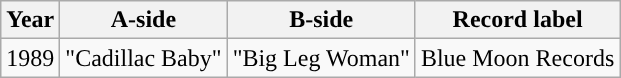<table class="wikitable sortable">
<tr>
<th>Year</th>
<th>A-side</th>
<th>B-side</th>
<th>Record label</th>
</tr>
<tr>
<td>1989</td>
<td>"Cadillac Baby"</td>
<td>"Big Leg Woman"</td>
<td style="text-align:center;">Blue Moon Records</td>
</tr>
</table>
